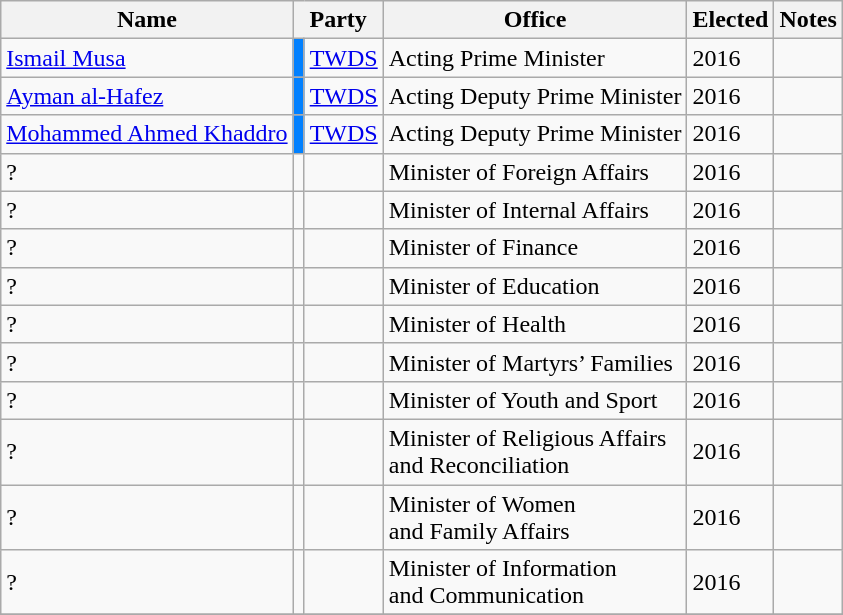<table class="wikitable sortable">
<tr>
<th>Name</th>
<th colspan=2>Party</th>
<th>Office</th>
<th>Elected</th>
<th>Notes</th>
</tr>
<tr>
<td><a href='#'>Ismail Musa</a></td>
<td style="background-color: #0080ff"></td>
<td><a href='#'>TWDS</a></td>
<td>Acting Prime Minister</td>
<td>2016</td>
<td></td>
</tr>
<tr>
<td><a href='#'>Ayman al-Hafez</a></td>
<td style="background-color: #0080ff"></td>
<td><a href='#'>TWDS</a></td>
<td>Acting Deputy Prime Minister</td>
<td>2016</td>
<td></td>
</tr>
<tr>
<td><a href='#'>Mohammed Ahmed Khaddro</a></td>
<td style="background-color: #0080ff"></td>
<td><a href='#'>TWDS</a></td>
<td>Acting Deputy Prime Minister</td>
<td>2016</td>
<td></td>
</tr>
<tr>
<td>?</td>
<td></td>
<td></td>
<td>Minister of Foreign Affairs</td>
<td>2016</td>
<td></td>
</tr>
<tr>
<td>?</td>
<td></td>
<td></td>
<td>Minister of Internal Affairs</td>
<td>2016</td>
<td></td>
</tr>
<tr>
<td>?</td>
<td></td>
<td></td>
<td>Minister of Finance</td>
<td>2016</td>
<td></td>
</tr>
<tr>
<td>?</td>
<td></td>
<td></td>
<td>Minister of Education</td>
<td>2016</td>
<td></td>
</tr>
<tr>
<td>?</td>
<td></td>
<td></td>
<td>Minister of Health</td>
<td>2016</td>
<td></td>
</tr>
<tr>
<td>?</td>
<td></td>
<td></td>
<td>Minister of Martyrs’ Families</td>
<td>2016</td>
<td></td>
</tr>
<tr>
<td>?</td>
<td></td>
<td></td>
<td>Minister of Youth and Sport</td>
<td>2016</td>
<td></td>
</tr>
<tr>
<td>?</td>
<td></td>
<td></td>
<td>Minister of Religious Affairs <br>and Reconciliation</td>
<td>2016</td>
<td></td>
</tr>
<tr>
<td>?</td>
<td></td>
<td></td>
<td>Minister of Women <br>and Family Affairs</td>
<td>2016</td>
<td></td>
</tr>
<tr>
<td>?</td>
<td></td>
<td></td>
<td>Minister of Information <br>and Communication</td>
<td>2016</td>
<td></td>
</tr>
<tr>
</tr>
</table>
